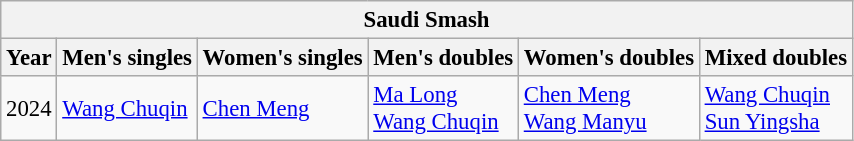<table class="wikitable"style="font-size:95%">
<tr>
<th colspan="7">Saudi Smash</th>
</tr>
<tr>
<th>Year</th>
<th>Men's singles</th>
<th>Women's singles</th>
<th>Men's doubles</th>
<th>Women's doubles</th>
<th>Mixed doubles</th>
</tr>
<tr>
<td>2024</td>
<td> <a href='#'>Wang Chuqin</a></td>
<td> <a href='#'>Chen Meng</a></td>
<td> <a href='#'>Ma Long</a><br> <a href='#'>Wang Chuqin</a></td>
<td> <a href='#'>Chen Meng</a><br> <a href='#'>Wang Manyu</a></td>
<td> <a href='#'>Wang Chuqin</a><br> <a href='#'>Sun Yingsha</a></td>
</tr>
</table>
